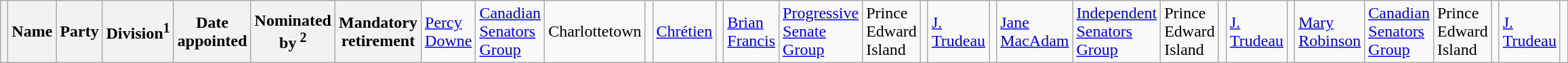<table class="wikitable">
<tr>
<th align=left class="unsortable"></th>
<th>Name</th>
<th>Party</th>
<th>Division<sup>1</sup></th>
<th>Date appointed</th>
<th>Nominated<br>by<sup> 2</sup></th>
<th>Mandatory retirement<br></th>
<td><a href='#'>Percy Downe</a></td>
<td><a href='#'>Canadian Senators Group</a></td>
<td>Charlottetown</td>
<td></td>
<td><a href='#'>Chrétien</a></td>
<td><br></td>
<td><a href='#'>Brian Francis</a></td>
<td><a href='#'>Progressive Senate Group</a></td>
<td>Prince Edward Island</td>
<td></td>
<td><a href='#'>J. Trudeau</a></td>
<td><br></td>
<td><a href='#'>Jane MacAdam</a></td>
<td><a href='#'>Independent Senators Group</a></td>
<td>Prince Edward Island</td>
<td></td>
<td><a href='#'>J. Trudeau</a></td>
<td><br></td>
<td><a href='#'>Mary Robinson</a></td>
<td><a href='#'>Canadian Senators Group</a></td>
<td>Prince Edward Island</td>
<td></td>
<td><a href='#'>J. Trudeau</a></td>
<td></td>
</tr>
</table>
